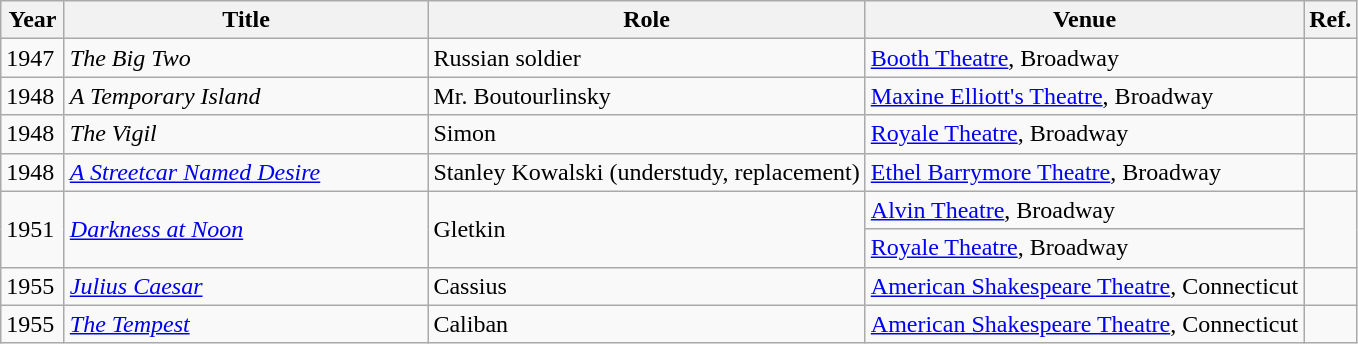<table class="wikitable sortable">
<tr>
<th width=35px>Year</th>
<th width=235px>Title</th>
<th>Role</th>
<th>Venue</th>
<th>Ref.</th>
</tr>
<tr>
<td>1947</td>
<td><em>The Big Two</em></td>
<td>Russian soldier</td>
<td><a href='#'>Booth Theatre</a>, Broadway</td>
<td></td>
</tr>
<tr>
<td>1948</td>
<td><em>A Temporary Island</em></td>
<td>Mr. Boutourlinsky</td>
<td><a href='#'>Maxine Elliott's Theatre</a>, Broadway</td>
<td></td>
</tr>
<tr>
<td>1948</td>
<td><em>The Vigil</em></td>
<td>Simon</td>
<td><a href='#'>Royale Theatre</a>, Broadway</td>
<td></td>
</tr>
<tr>
<td>1948</td>
<td><em><a href='#'>A Streetcar Named Desire</a></em></td>
<td>Stanley Kowalski (understudy, replacement)</td>
<td><a href='#'>Ethel Barrymore Theatre</a>, Broadway</td>
<td></td>
</tr>
<tr>
<td rowspan=2>1951</td>
<td rowspan=2><em><a href='#'>Darkness at Noon</a></em></td>
<td rowspan=2>Gletkin</td>
<td><a href='#'>Alvin Theatre</a>, Broadway</td>
<td rowspan=2></td>
</tr>
<tr>
<td><a href='#'>Royale Theatre</a>, Broadway</td>
</tr>
<tr>
<td>1955</td>
<td><em><a href='#'>Julius Caesar</a></em></td>
<td>Cassius</td>
<td><a href='#'>American Shakespeare Theatre</a>, Connecticut</td>
<td></td>
</tr>
<tr>
<td>1955</td>
<td><em><a href='#'>The Tempest</a></em></td>
<td>Caliban</td>
<td><a href='#'>American Shakespeare Theatre</a>, Connecticut</td>
<td></td>
</tr>
</table>
